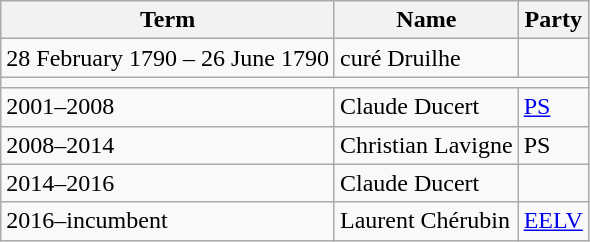<table class="wikitable">
<tr>
<th>Term</th>
<th>Name</th>
<th>Party</th>
</tr>
<tr>
<td>28 February 1790 – 26 June 1790</td>
<td>curé Druilhe</td>
<td></td>
</tr>
<tr>
<td colspan="3"></td>
</tr>
<tr>
<td>2001–2008</td>
<td>Claude Ducert</td>
<td><a href='#'>PS</a></td>
</tr>
<tr>
<td>2008–2014</td>
<td>Christian Lavigne</td>
<td>PS</td>
</tr>
<tr>
<td>2014–2016</td>
<td>Claude Ducert</td>
<td></td>
</tr>
<tr>
<td>2016–incumbent</td>
<td>Laurent Chérubin</td>
<td><a href='#'>EELV</a></td>
</tr>
</table>
